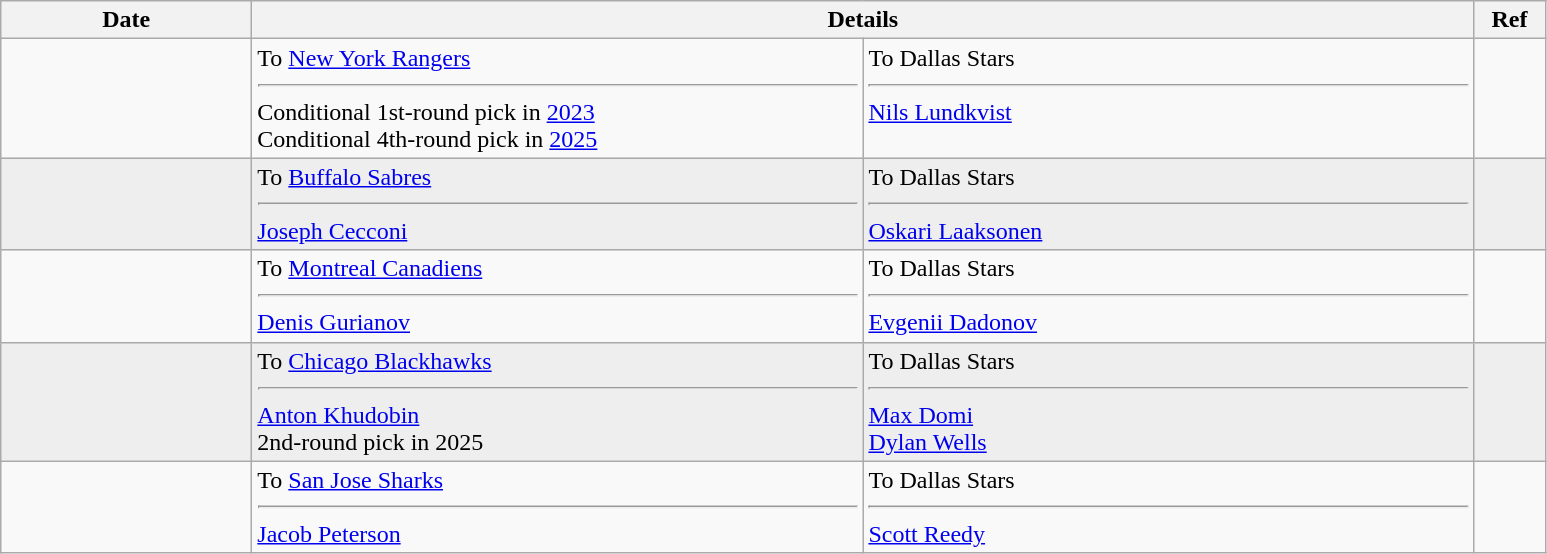<table class="wikitable">
<tr>
<th style="width: 10em;">Date</th>
<th colspan=2>Details</th>
<th style="width: 2.5em;">Ref</th>
</tr>
<tr>
<td></td>
<td style="width: 25em;" valign="top">To <a href='#'>New York Rangers</a><hr>Conditional 1st-round pick in <a href='#'>2023</a><br>Conditional 4th-round pick in <a href='#'>2025</a></td>
<td style="width: 25em;" valign="top">To Dallas Stars<hr><a href='#'>Nils Lundkvist</a></td>
<td></td>
</tr>
<tr style="background:#eee;">
<td></td>
<td style="width: 25em;" valign="top">To <a href='#'>Buffalo Sabres</a><hr><a href='#'>Joseph Cecconi</a></td>
<td style="width: 25em;" valign="top">To Dallas Stars<hr><a href='#'>Oskari Laaksonen</a></td>
<td></td>
</tr>
<tr>
<td></td>
<td style="width: 25em;" valign="top">To <a href='#'>Montreal Canadiens</a><hr><a href='#'>Denis Gurianov</a></td>
<td style="width: 25em;" valign="top">To Dallas Stars<hr><a href='#'>Evgenii Dadonov</a></td>
<td></td>
</tr>
<tr style="background:#eee;">
<td></td>
<td style="width: 25em;" valign="top">To <a href='#'>Chicago Blackhawks</a><hr><a href='#'>Anton Khudobin</a><br>2nd-round pick in 2025</td>
<td style="width: 25em;" valign="top">To Dallas Stars<hr><a href='#'>Max Domi</a><br><a href='#'>Dylan Wells</a></td>
<td></td>
</tr>
<tr>
<td></td>
<td style="width: 25em;" valign="top">To <a href='#'>San Jose Sharks</a><hr><a href='#'>Jacob Peterson</a></td>
<td style="width: 25em;" valign="top">To Dallas Stars<hr><a href='#'>Scott Reedy</a></td>
<td></td>
</tr>
</table>
